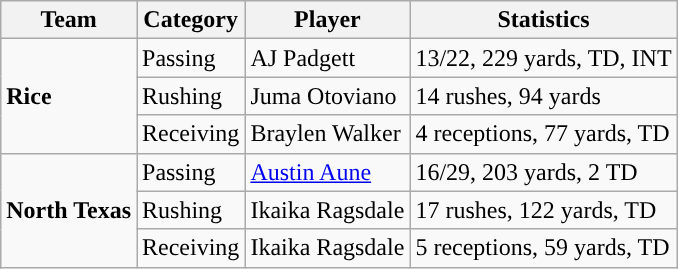<table class="wikitable" style="float: left;">
<tr>
<th>Team</th>
<th>Category</th>
<th>Player</th>
<th>Statistics</th>
</tr>
<tr>
<td rowspan=3><strong>Rice</strong></td>
<td>Passing</td>
<td>AJ Padgett</td>
<td>13/22, 229 yards, TD, INT</td>
</tr>
<tr>
<td>Rushing</td>
<td>Juma Otoviano</td>
<td>14 rushes, 94 yards</td>
</tr>
<tr>
<td>Receiving</td>
<td>Braylen Walker</td>
<td>4 receptions, 77 yards, TD</td>
</tr>
<tr>
<td rowspan=3><strong>North Texas</strong></td>
<td>Passing</td>
<td><a href='#'>Austin Aune</a></td>
<td>16/29, 203 yards, 2 TD</td>
</tr>
<tr>
<td>Rushing</td>
<td>Ikaika Ragsdale</td>
<td>17 rushes, 122 yards, TD</td>
</tr>
<tr>
<td>Receiving</td>
<td>Ikaika Ragsdale</td>
<td>5 receptions, 59 yards, TD</td>
</tr>
</table>
